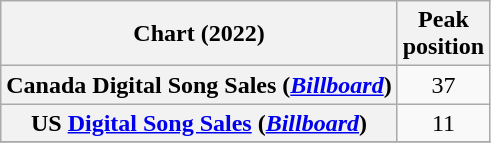<table class="wikitable plainrowheaders" style="text-align:center">
<tr>
<th scope="col">Chart (2022)</th>
<th scope="col">Peak<br>position</th>
</tr>
<tr>
<th scope="row">Canada Digital Song Sales (<em><a href='#'>Billboard</a></em>)</th>
<td>37</td>
</tr>
<tr>
<th scope="row">US <a href='#'>Digital Song Sales</a> (<em><a href='#'>Billboard</a></em>)</th>
<td>11</td>
</tr>
<tr>
</tr>
</table>
